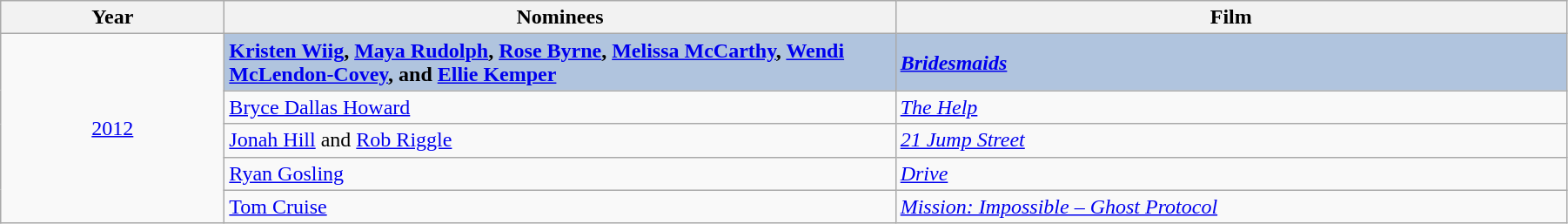<table class="wikitable" width="95%" cellpadding="5">
<tr>
<th width="10%">Year</th>
<th width="30%">Nominees</th>
<th width="30%">Film</th>
</tr>
<tr>
<td rowspan="5" align="center"><a href='#'>2012</a></td>
<td style="background:#B0C4DE;"><strong><a href='#'>Kristen Wiig</a>, <a href='#'>Maya Rudolph</a>, <a href='#'>Rose Byrne</a>, <a href='#'>Melissa McCarthy</a>, <a href='#'>Wendi McLendon-Covey</a>, and <a href='#'>Ellie Kemper</a></strong></td>
<td style="background:#B0C4DE;"><strong><em><a href='#'>Bridesmaids</a></em></strong></td>
</tr>
<tr>
<td><a href='#'>Bryce Dallas Howard</a></td>
<td><em><a href='#'>The Help</a></em></td>
</tr>
<tr>
<td><a href='#'>Jonah Hill</a> and <a href='#'>Rob Riggle</a></td>
<td><em><a href='#'>21 Jump Street</a></em></td>
</tr>
<tr>
<td><a href='#'>Ryan Gosling</a></td>
<td><em><a href='#'>Drive</a></em></td>
</tr>
<tr>
<td><a href='#'>Tom Cruise</a></td>
<td><em><a href='#'>Mission: Impossible – Ghost Protocol</a></em></td>
</tr>
</table>
